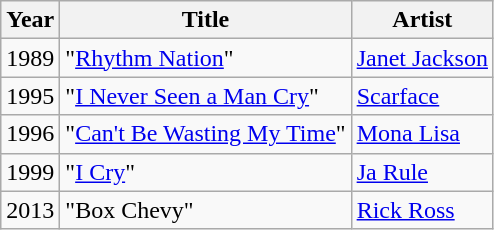<table class="wikitable">
<tr>
<th>Year</th>
<th>Title</th>
<th>Artist</th>
</tr>
<tr>
<td>1989</td>
<td>"<a href='#'>Rhythm Nation</a>"</td>
<td><a href='#'>Janet Jackson</a></td>
</tr>
<tr>
<td>1995</td>
<td>"<a href='#'>I Never Seen a Man Cry</a>"</td>
<td><a href='#'>Scarface</a></td>
</tr>
<tr>
<td>1996</td>
<td>"<a href='#'>Can't Be Wasting My Time</a>"</td>
<td><a href='#'>Mona Lisa</a></td>
</tr>
<tr>
<td>1999</td>
<td>"<a href='#'>I Cry</a>"</td>
<td><a href='#'>Ja Rule</a></td>
</tr>
<tr>
<td>2013</td>
<td>"Box Chevy"</td>
<td><a href='#'>Rick Ross</a></td>
</tr>
</table>
